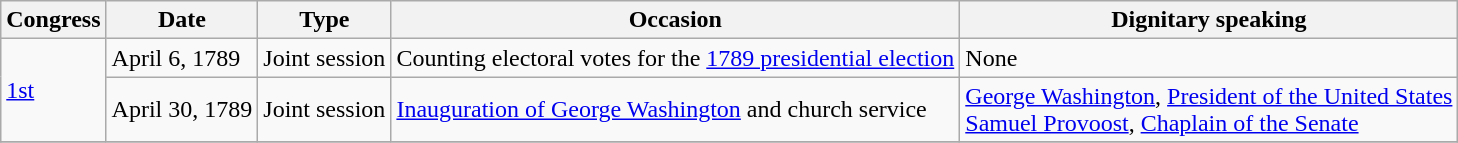<table class="wikitable sortable">
<tr>
<th>Congress</th>
<th>Date</th>
<th>Type</th>
<th>Occasion</th>
<th>Dignitary speaking</th>
</tr>
<tr>
<td rowspan="2"><a href='#'>1st</a></td>
<td>April 6, 1789</td>
<td>Joint session</td>
<td>Counting electoral votes for the <a href='#'>1789 presidential election</a></td>
<td>None</td>
</tr>
<tr>
<td>April 30, 1789</td>
<td>Joint session</td>
<td><a href='#'>Inauguration of George Washington</a> and church service</td>
<td><a href='#'>George Washington</a>, <a href='#'>President of the United States</a><br><a href='#'>Samuel Provoost</a>, <a href='#'>Chaplain of the Senate</a></td>
</tr>
<tr>
</tr>
</table>
